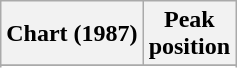<table class="wikitable sortable plainrowheaders" style="text-align:center">
<tr>
<th scope="col">Chart (1987)</th>
<th scope="col">Peak<br>position</th>
</tr>
<tr>
</tr>
<tr>
</tr>
</table>
